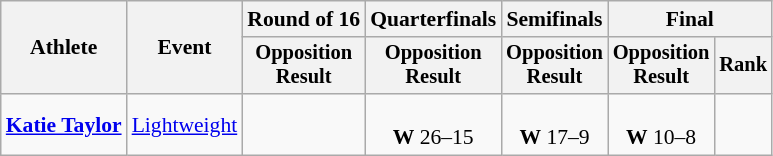<table class="wikitable" style="font-size:90%">
<tr>
<th rowspan=2>Athlete</th>
<th rowspan=2>Event</th>
<th>Round of 16</th>
<th>Quarterfinals</th>
<th>Semifinals</th>
<th colspan=2>Final</th>
</tr>
<tr style="font-size:95%">
<th>Opposition<br>Result</th>
<th>Opposition<br>Result</th>
<th>Opposition<br>Result</th>
<th>Opposition<br>Result</th>
<th>Rank</th>
</tr>
<tr align=center>
<td align=left><strong><a href='#'>Katie Taylor</a></strong></td>
<td align=left><a href='#'>Lightweight</a></td>
<td></td>
<td><br><strong>W</strong> 26–15</td>
<td><br><strong>W</strong> 17–9</td>
<td><br><strong>W</strong> 10–8</td>
<td></td>
</tr>
</table>
